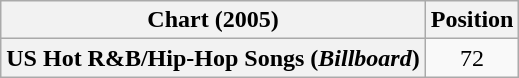<table class="wikitable sortable plainrowheaders" style="text-align:center">
<tr>
<th scope="col">Chart (2005)</th>
<th scope="col">Position</th>
</tr>
<tr>
<th scope="row">US Hot R&B/Hip-Hop Songs (<em>Billboard</em>)</th>
<td align="center">72</td>
</tr>
</table>
